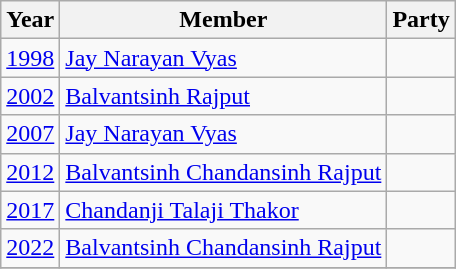<table class="wikitable sortable">
<tr>
<th>Year</th>
<th>Member</th>
<th colspan="2">Party</th>
</tr>
<tr>
<td><a href='#'>1998</a></td>
<td><a href='#'>Jay Narayan Vyas</a></td>
<td></td>
</tr>
<tr>
<td><a href='#'>2002</a></td>
<td><a href='#'>Balvantsinh Rajput</a></td>
<td></td>
</tr>
<tr>
<td><a href='#'>2007</a></td>
<td><a href='#'>Jay Narayan Vyas</a></td>
<td></td>
</tr>
<tr>
<td><a href='#'>2012</a></td>
<td><a href='#'>Balvantsinh Chandansinh Rajput</a></td>
<td></td>
</tr>
<tr>
<td><a href='#'>2017</a></td>
<td><a href='#'>Chandanji Talaji Thakor</a></td>
</tr>
<tr>
<td><a href='#'>2022</a></td>
<td><a href='#'>Balvantsinh Chandansinh Rajput</a></td>
<td></td>
</tr>
<tr>
</tr>
</table>
